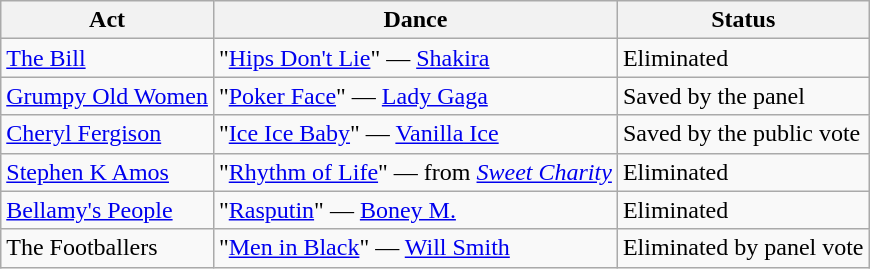<table class="wikitable">
<tr>
<th>Act</th>
<th>Dance</th>
<th>Status</th>
</tr>
<tr>
<td><a href='#'>The Bill</a></td>
<td>"<a href='#'>Hips Don't Lie</a>" — <a href='#'>Shakira</a></td>
<td>Eliminated</td>
</tr>
<tr>
<td><a href='#'>Grumpy Old Women</a></td>
<td>"<a href='#'>Poker Face</a>" — <a href='#'>Lady Gaga</a></td>
<td>Saved by the panel</td>
</tr>
<tr>
<td><a href='#'>Cheryl Fergison</a></td>
<td>"<a href='#'>Ice Ice Baby</a>" — <a href='#'>Vanilla Ice</a></td>
<td>Saved by the public vote</td>
</tr>
<tr>
<td><a href='#'>Stephen K Amos</a></td>
<td>"<a href='#'>Rhythm of Life</a>" — from <em><a href='#'>Sweet Charity</a></em></td>
<td>Eliminated</td>
</tr>
<tr>
<td><a href='#'>Bellamy's People</a></td>
<td>"<a href='#'>Rasputin</a>" — <a href='#'>Boney M.</a></td>
<td>Eliminated</td>
</tr>
<tr>
<td>The Footballers</td>
<td>"<a href='#'>Men in Black</a>" — <a href='#'>Will Smith</a></td>
<td>Eliminated by panel vote</td>
</tr>
</table>
